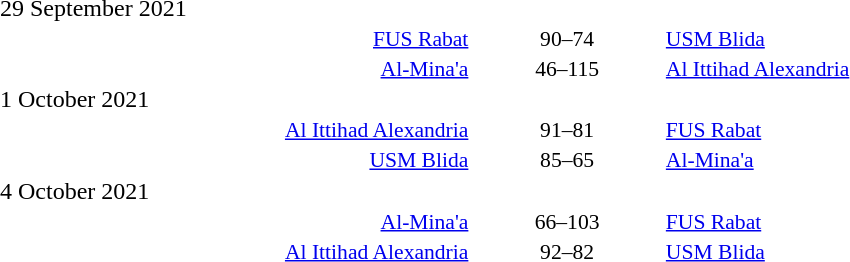<table style="width:100%;" cellspacing="1">
<tr>
<th width=25%></th>
<th width=2%></th>
<th width=6%></th>
<th width=2%></th>
<th width=25%></th>
</tr>
<tr>
<td>29 September 2021</td>
</tr>
<tr style=font-size:90%>
<td align=right><a href='#'>FUS Rabat</a> </td>
<td></td>
<td align=center>90–74</td>
<td></td>
<td> <a href='#'>USM Blida</a></td>
<td></td>
</tr>
<tr style=font-size:90%>
<td align=right><a href='#'>Al-Mina'a</a> </td>
<td></td>
<td align=center>46–115</td>
<td></td>
<td> <a href='#'>Al Ittihad Alexandria</a></td>
<td></td>
</tr>
<tr>
<td>1 October 2021</td>
</tr>
<tr style=font-size:90%>
<td align=right><a href='#'>Al Ittihad Alexandria</a> </td>
<td></td>
<td align=center>91–81</td>
<td></td>
<td> <a href='#'>FUS Rabat</a></td>
<td></td>
</tr>
<tr style=font-size:90%>
<td align=right><a href='#'>USM Blida</a> </td>
<td></td>
<td align=center>85–65</td>
<td></td>
<td> <a href='#'>Al-Mina'a</a></td>
<td></td>
</tr>
<tr>
<td>4 October 2021</td>
</tr>
<tr style=font-size:90%>
<td align=right><a href='#'>Al-Mina'a</a> </td>
<td></td>
<td align=center>66–103</td>
<td></td>
<td> <a href='#'>FUS Rabat</a></td>
<td></td>
</tr>
<tr style=font-size:90%>
<td align=right><a href='#'>Al Ittihad Alexandria</a> </td>
<td></td>
<td align=center>92–82</td>
<td></td>
<td> <a href='#'>USM Blida</a></td>
<td></td>
</tr>
<tr>
</tr>
</table>
